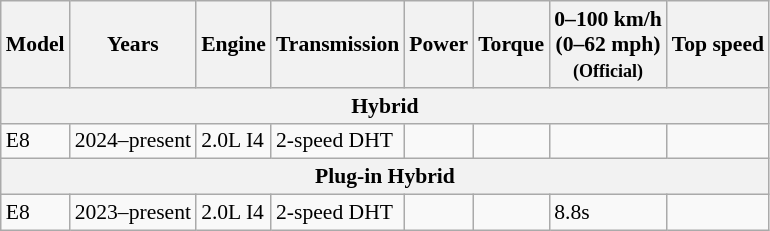<table class="wikitable sortable collapsible" style="text-align:left; font-size:90%;">
<tr>
<th>Model</th>
<th>Years</th>
<th>Engine</th>
<th>Transmission</th>
<th>Power</th>
<th>Torque</th>
<th>0–100 km/h<br>(0–62 mph)<br><small>(Official)</small></th>
<th>Top speed</th>
</tr>
<tr>
<th colspan=8>Hybrid</th>
</tr>
<tr>
<td>E8</td>
<td>2024–present</td>
<td>2.0L I4</td>
<td>2-speed DHT</td>
<td></td>
<td></td>
<td></td>
<td></td>
</tr>
<tr>
<th colspan=8>Plug-in Hybrid</th>
</tr>
<tr>
<td>E8</td>
<td>2023–present</td>
<td>2.0L I4</td>
<td>2-speed DHT</td>
<td></td>
<td></td>
<td>8.8s</td>
<td></td>
</tr>
</table>
